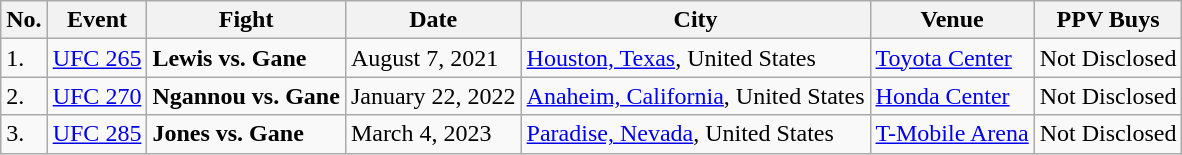<table class="wikitable">
<tr>
<th>No.</th>
<th>Event</th>
<th>Fight</th>
<th>Date</th>
<th>City</th>
<th>Venue</th>
<th>PPV Buys</th>
</tr>
<tr>
<td>1.</td>
<td><a href='#'>UFC 265</a></td>
<td><strong>Lewis vs. Gane</strong></td>
<td>August 7, 2021</td>
<td><a href='#'>Houston, Texas</a>, United States</td>
<td><a href='#'>Toyota Center</a></td>
<td>Not Disclosed</td>
</tr>
<tr>
<td>2.</td>
<td><a href='#'>UFC 270</a></td>
<td><strong>Ngannou vs. Gane</strong></td>
<td>January 22, 2022</td>
<td><a href='#'>Anaheim, California</a>, United States</td>
<td><a href='#'>Honda Center</a></td>
<td>Not Disclosed</td>
</tr>
<tr>
<td>3.</td>
<td><a href='#'>UFC 285</a></td>
<td><strong>Jones vs. Gane</strong></td>
<td>March 4, 2023</td>
<td><a href='#'>Paradise, Nevada</a>, United States</td>
<td><a href='#'>T-Mobile Arena</a></td>
<td>Not Disclosed</td>
</tr>
</table>
